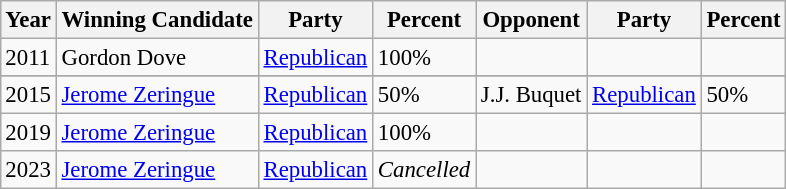<table class="wikitable" style="margin:0.5em auto; font-size:95%;">
<tr>
<th>Year</th>
<th>Winning Candidate</th>
<th>Party</th>
<th>Percent</th>
<th>Opponent</th>
<th>Party</th>
<th>Percent</th>
</tr>
<tr>
<td>2011</td>
<td>Gordon Dove</td>
<td><a href='#'>Republican</a></td>
<td>100%</td>
<td></td>
<td></td>
<td></td>
</tr>
<tr>
</tr>
<tr>
<td>2015</td>
<td><a href='#'>Jerome Zeringue</a></td>
<td><a href='#'>Republican</a></td>
<td>50%</td>
<td>J.J. Buquet</td>
<td><a href='#'>Republican</a></td>
<td>50% </td>
</tr>
<tr>
<td>2019</td>
<td><a href='#'>Jerome Zeringue</a></td>
<td><a href='#'>Republican</a></td>
<td>100%</td>
<td></td>
<td></td>
<td></td>
</tr>
<tr>
<td>2023</td>
<td><a href='#'>Jerome Zeringue</a></td>
<td><a href='#'>Republican</a></td>
<td><em>Cancelled</em></td>
<td></td>
<td></td>
<td></td>
</tr>
</table>
